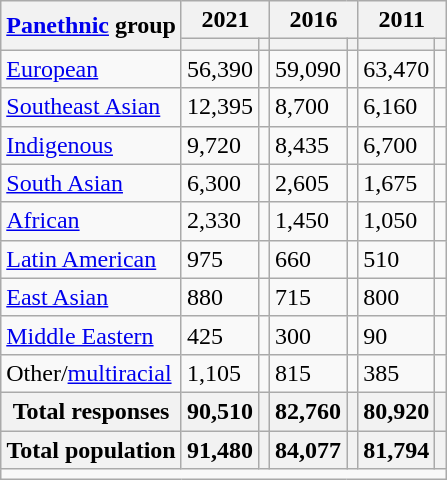<table class="wikitable collapsible sortable">
<tr>
<th rowspan="2"><a href='#'>Panethnic</a> group</th>
<th colspan="2">2021</th>
<th colspan="2">2016</th>
<th colspan="2">2011</th>
</tr>
<tr>
<th><a href='#'></a></th>
<th></th>
<th></th>
<th></th>
<th></th>
<th></th>
</tr>
<tr>
<td><a href='#'>European</a></td>
<td>56,390</td>
<td></td>
<td>59,090</td>
<td></td>
<td>63,470</td>
<td></td>
</tr>
<tr>
<td><a href='#'>Southeast Asian</a></td>
<td>12,395</td>
<td></td>
<td>8,700</td>
<td></td>
<td>6,160</td>
<td></td>
</tr>
<tr>
<td><a href='#'>Indigenous</a></td>
<td>9,720</td>
<td></td>
<td>8,435</td>
<td></td>
<td>6,700</td>
<td></td>
</tr>
<tr>
<td><a href='#'>South Asian</a></td>
<td>6,300</td>
<td></td>
<td>2,605</td>
<td></td>
<td>1,675</td>
<td></td>
</tr>
<tr>
<td><a href='#'>African</a></td>
<td>2,330</td>
<td></td>
<td>1,450</td>
<td></td>
<td>1,050</td>
<td></td>
</tr>
<tr>
<td><a href='#'>Latin American</a></td>
<td>975</td>
<td></td>
<td>660</td>
<td></td>
<td>510</td>
<td></td>
</tr>
<tr>
<td><a href='#'>East Asian</a></td>
<td>880</td>
<td></td>
<td>715</td>
<td></td>
<td>800</td>
<td></td>
</tr>
<tr>
<td><a href='#'>Middle Eastern</a></td>
<td>425</td>
<td></td>
<td>300</td>
<td></td>
<td>90</td>
<td></td>
</tr>
<tr>
<td>Other/<a href='#'>multiracial</a></td>
<td>1,105</td>
<td></td>
<td>815</td>
<td></td>
<td>385</td>
<td></td>
</tr>
<tr>
<th>Total responses</th>
<th>90,510</th>
<th></th>
<th>82,760</th>
<th></th>
<th>80,920</th>
<th></th>
</tr>
<tr class="sortbottom">
<th>Total population</th>
<th>91,480</th>
<th></th>
<th>84,077</th>
<th></th>
<th>81,794</th>
<th></th>
</tr>
<tr class="sortbottom">
<td colspan="15"></td>
</tr>
</table>
